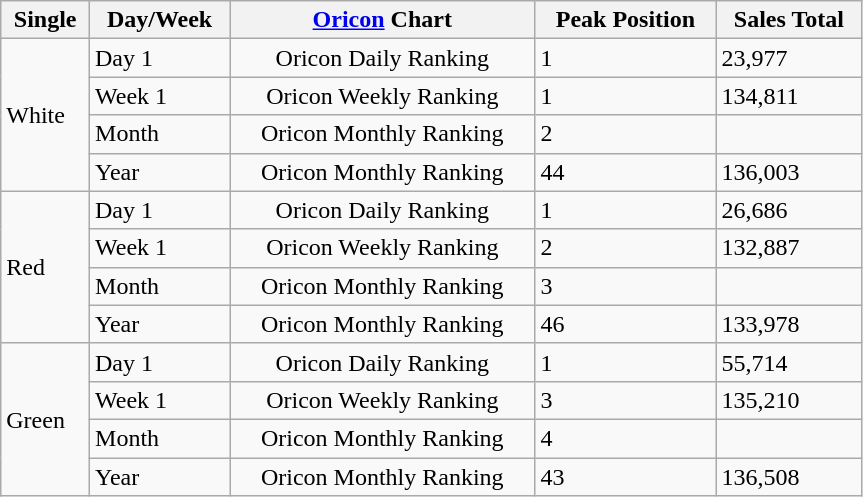<table class="wikitable" width="575px">
<tr>
<th align="left">Single</th>
<th align="left">Day/Week</th>
<th align="left"><a href='#'>Oricon</a> Chart</th>
<th align="left">Peak Position</th>
<th align="left">Sales Total</th>
</tr>
<tr>
<td align="left" rowspan="4">White</td>
<td align="left">Day 1</td>
<td align="center">Oricon Daily Ranking</td>
<td align="left">1</td>
<td align="left">23,977</td>
</tr>
<tr>
<td align="left">Week 1</td>
<td align="center">Oricon Weekly Ranking</td>
<td align="left">1</td>
<td align="left">134,811</td>
</tr>
<tr>
<td align="left">Month</td>
<td align="center">Oricon Monthly Ranking</td>
<td align="left">2</td>
<td align="left"></td>
</tr>
<tr>
<td align="left">Year</td>
<td align="center">Oricon Monthly Ranking</td>
<td align="left">44</td>
<td align="left">136,003</td>
</tr>
<tr>
<td align="left" rowspan="4">Red</td>
<td align="left">Day 1</td>
<td align="center">Oricon Daily Ranking</td>
<td align="left">1</td>
<td align="left">26,686</td>
</tr>
<tr>
<td align="left">Week 1</td>
<td align="center">Oricon Weekly Ranking</td>
<td align="left">2</td>
<td align="left">132,887</td>
</tr>
<tr>
<td align="left">Month</td>
<td align="center">Oricon Monthly Ranking</td>
<td align="left">3</td>
<td align="left"></td>
</tr>
<tr>
<td align="left">Year</td>
<td align="center">Oricon Monthly Ranking</td>
<td align="left">46</td>
<td align="left">133,978</td>
</tr>
<tr>
<td align="left" rowspan="4">Green</td>
<td align="left">Day 1</td>
<td align="center">Oricon Daily Ranking</td>
<td align="left">1</td>
<td align="left">55,714</td>
</tr>
<tr>
<td align="left">Week 1</td>
<td align="center">Oricon Weekly Ranking</td>
<td align="left">3</td>
<td align="left">135,210</td>
</tr>
<tr>
<td align="left">Month</td>
<td align="center">Oricon Monthly Ranking</td>
<td align="left">4</td>
<td align="left"></td>
</tr>
<tr>
<td align="left">Year</td>
<td align="center">Oricon Monthly Ranking</td>
<td align="left">43</td>
<td align="left">136,508</td>
</tr>
</table>
